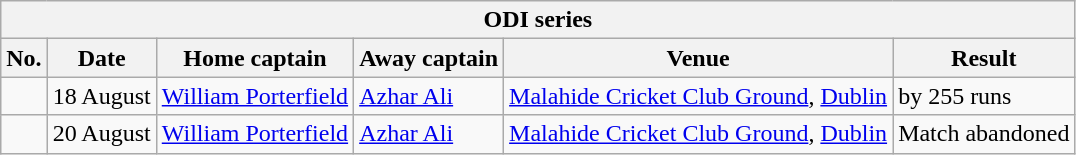<table class="wikitable">
<tr>
<th colspan="6">ODI series</th>
</tr>
<tr>
<th>No.</th>
<th>Date</th>
<th>Home captain</th>
<th>Away captain</th>
<th>Venue</th>
<th>Result</th>
</tr>
<tr>
<td></td>
<td>18 August</td>
<td><a href='#'>William Porterfield</a></td>
<td><a href='#'>Azhar Ali</a></td>
<td><a href='#'>Malahide Cricket Club Ground</a>, <a href='#'>Dublin</a></td>
<td> by 255 runs</td>
</tr>
<tr>
<td></td>
<td>20 August</td>
<td><a href='#'>William Porterfield</a></td>
<td><a href='#'>Azhar Ali</a></td>
<td><a href='#'>Malahide Cricket Club Ground</a>, <a href='#'>Dublin</a></td>
<td>Match abandoned</td>
</tr>
</table>
